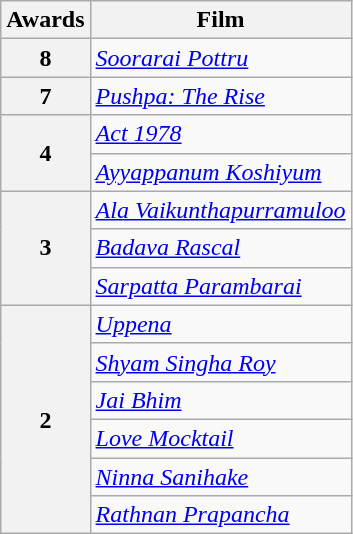<table class="wikitable" style="display:inline-table;">
<tr>
<th>Awards</th>
<th>Film</th>
</tr>
<tr>
<th>8</th>
<td><em><a href='#'>Soorarai Pottru</a></em></td>
</tr>
<tr>
<th>7</th>
<td><em><a href='#'>Pushpa: The Rise</a></em></td>
</tr>
<tr>
<th rowspan="2">4</th>
<td><em><a href='#'>Act 1978</a></em></td>
</tr>
<tr>
<td><em><a href='#'>Ayyappanum Koshiyum</a></em></td>
</tr>
<tr>
<th rowspan="3">3</th>
<td><em><a href='#'>Ala Vaikunthapurramuloo</a></em></td>
</tr>
<tr>
<td><em><a href='#'>Badava Rascal</a></em></td>
</tr>
<tr>
<td><em><a href='#'>Sarpatta Parambarai</a></em></td>
</tr>
<tr>
<th rowspan="6">2</th>
<td><em><a href='#'>Uppena</a></em></td>
</tr>
<tr>
<td><em><a href='#'>Shyam Singha Roy</a></em></td>
</tr>
<tr>
<td><em><a href='#'>Jai Bhim</a></em></td>
</tr>
<tr>
<td><em><a href='#'>Love Mocktail</a></em></td>
</tr>
<tr>
<td><em><a href='#'>Ninna Sanihake</a></em></td>
</tr>
<tr>
<td><em><a href='#'>Rathnan Prapancha</a></em></td>
</tr>
</table>
